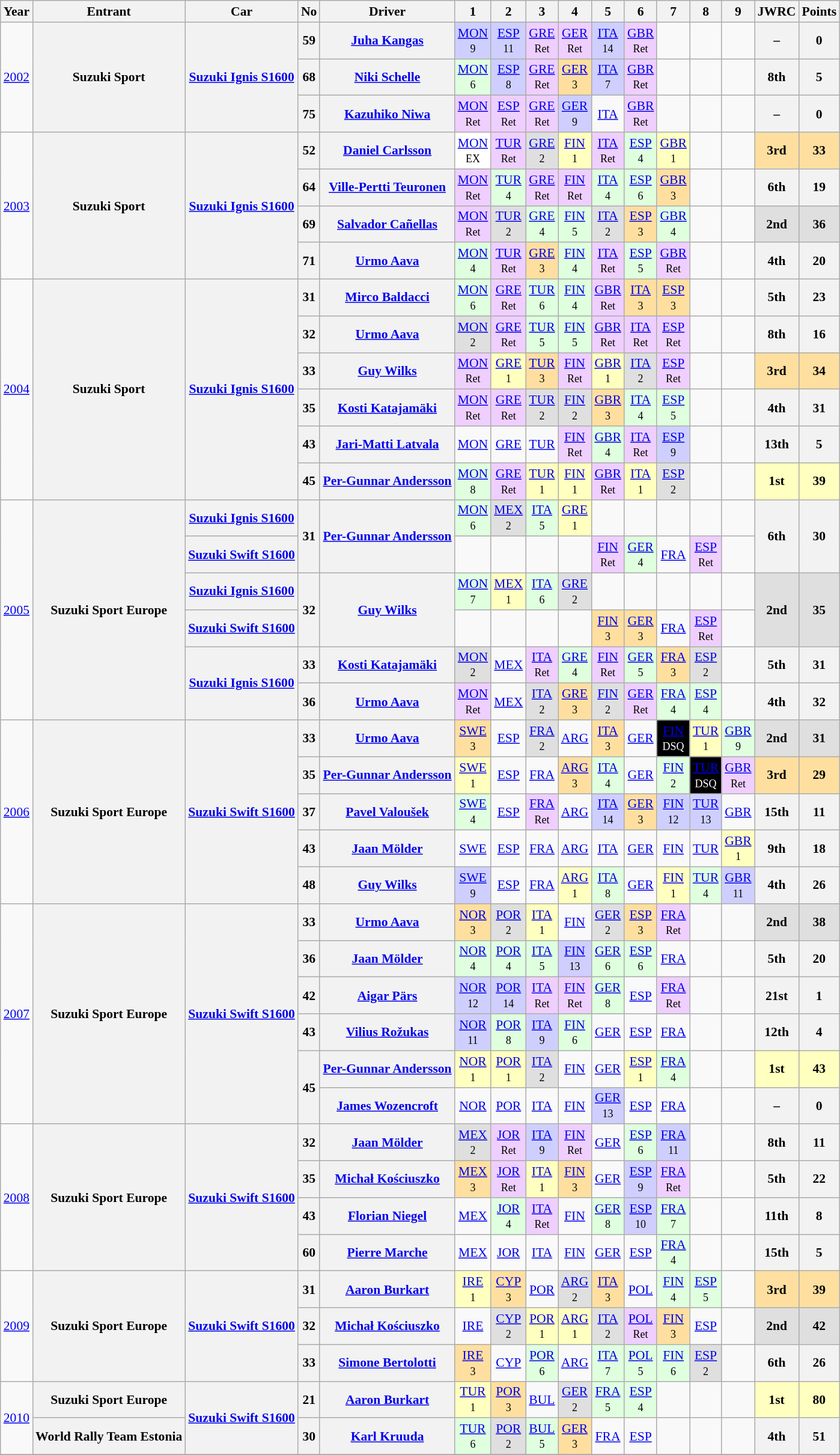<table class="wikitable" style="text-align:center; font-size:90%">
<tr>
<th>Year</th>
<th>Entrant</th>
<th>Car</th>
<th>No</th>
<th>Driver</th>
<th>1</th>
<th>2</th>
<th>3</th>
<th>4</th>
<th>5</th>
<th>6</th>
<th>7</th>
<th>8</th>
<th>9</th>
<th>JWRC</th>
<th>Points</th>
</tr>
<tr>
<td rowspan="3"><a href='#'>2002</a></td>
<th rowspan="3">Suzuki Sport</th>
<th rowspan="3"><a href='#'>Suzuki Ignis S1600</a></th>
<th>59</th>
<th> <a href='#'>Juha Kangas</a></th>
<td style="background:#CFCFFF;"><a href='#'>MON</a><br><small>9</small></td>
<td style="background:#CFCFFF;"><a href='#'>ESP</a><br><small>11</small></td>
<td style="background:#EFCFFF;"><a href='#'>GRE</a><br><small>Ret</small></td>
<td style="background:#EFCFFF;"><a href='#'>GER</a><br><small>Ret</small></td>
<td style="background:#CFCFFF;"><a href='#'>ITA</a><br><small>14</small></td>
<td style="background:#EFCFFF;"><a href='#'>GBR</a><br><small>Ret</small></td>
<td></td>
<td></td>
<td></td>
<th>–</th>
<th>0</th>
</tr>
<tr>
<th>68</th>
<th> <a href='#'>Niki Schelle</a></th>
<td style="background:#DFFFDF;"><a href='#'>MON</a><br><small>6</small></td>
<td style="background:#CFCFFF;"><a href='#'>ESP</a><br><small>8</small></td>
<td style="background:#EFCFFF;"><a href='#'>GRE</a><br><small>Ret</small></td>
<td style="background:#FFDF9F;"><a href='#'>GER</a><br><small>3</small></td>
<td style="background:#CFCFFF;"><a href='#'>ITA</a><br><small>7</small></td>
<td style="background:#EFCFFF;"><a href='#'>GBR</a><br><small>Ret</small></td>
<td></td>
<td></td>
<td></td>
<th>8th</th>
<th>5</th>
</tr>
<tr>
<th>75</th>
<th> <a href='#'>Kazuhiko Niwa</a></th>
<td style="background:#EFCFFF;"><a href='#'>MON</a><br><small>Ret</small></td>
<td style="background:#EFCFFF;"><a href='#'>ESP</a><br><small>Ret</small></td>
<td style="background:#EFCFFF;"><a href='#'>GRE</a><br><small>Ret</small></td>
<td style="background:#CFCFFF;"><a href='#'>GER</a><br><small>9</small></td>
<td><a href='#'>ITA</a></td>
<td style="background:#EFCFFF;"><a href='#'>GBR</a><br><small>Ret</small></td>
<td></td>
<td></td>
<td></td>
<th>–</th>
<th>0</th>
</tr>
<tr>
<td rowspan="4"><a href='#'>2003</a></td>
<th rowspan="4">Suzuki Sport</th>
<th rowspan="4"><a href='#'>Suzuki Ignis S1600</a></th>
<th>52</th>
<th> <a href='#'>Daniel Carlsson</a></th>
<td style="background:#FFFFFF;"><a href='#'>MON</a><br><small>EX</small></td>
<td style="background:#EFCFFF;"><a href='#'>TUR</a><br><small>Ret</small></td>
<td style="background:#DFDFDF;"><a href='#'>GRE</a><br><small>2</small></td>
<td style="background:#FFFFBF;"><a href='#'>FIN</a><br><small>1</small></td>
<td style="background:#EFCFFF;"><a href='#'>ITA</a><br><small>Ret</small></td>
<td style="background:#DFFFDF;"><a href='#'>ESP</a><br><small>4</small></td>
<td style="background:#FFFFBF;"><a href='#'>GBR</a><br><small>1</small></td>
<td></td>
<td></td>
<td style="background:#FFDF9F;"><strong>3rd</strong></td>
<td style="background:#FFDF9F;"><strong>33</strong></td>
</tr>
<tr>
<th>64</th>
<th> <a href='#'>Ville-Pertti Teuronen</a></th>
<td style="background:#EFCFFF;"><a href='#'>MON</a><br><small>Ret</small></td>
<td style="background:#DFFFDF;"><a href='#'>TUR</a><br><small>4</small></td>
<td style="background:#EFCFFF;"><a href='#'>GRE</a><br><small>Ret</small></td>
<td style="background:#EFCFFF;"><a href='#'>FIN</a><br><small>Ret</small></td>
<td style="background:#DFFFDF;"><a href='#'>ITA</a><br><small>4</small></td>
<td style="background:#DFFFDF;"><a href='#'>ESP</a><br><small>6</small></td>
<td style="background:#FFDF9F;"><a href='#'>GBR</a><br><small>3</small></td>
<td></td>
<td></td>
<th>6th</th>
<th>19</th>
</tr>
<tr>
<th>69</th>
<th> <a href='#'>Salvador Cañellas</a></th>
<td style="background:#EFCFFF;"><a href='#'>MON</a><br><small>Ret</small></td>
<td style="background:#DFDFDF;"><a href='#'>TUR</a><br><small>2</small></td>
<td style="background:#DFFFDF;"><a href='#'>GRE</a><br><small>4</small></td>
<td style="background:#DFFFDF;"><a href='#'>FIN</a><br><small>5</small></td>
<td style="background:#DFDFDF;"><a href='#'>ITA</a><br><small>2</small></td>
<td style="background:#FFDF9F;"><a href='#'>ESP</a><br><small>3</small></td>
<td style="background:#DFFFDF;"><a href='#'>GBR</a><br><small>4</small></td>
<td></td>
<td></td>
<td style="background:#DFDFDF;"><strong>2nd</strong></td>
<td style="background:#DFDFDF;"><strong>36</strong></td>
</tr>
<tr>
<th>71</th>
<th> <a href='#'>Urmo Aava</a></th>
<td style="background:#DFFFDF;"><a href='#'>MON</a><br><small>4</small></td>
<td style="background:#EFCFFF;"><a href='#'>TUR</a><br><small>Ret</small></td>
<td style="background:#FFDF9F;"><a href='#'>GRE</a><br><small>3</small></td>
<td style="background:#DFFFDF;"><a href='#'>FIN</a><br><small>4</small></td>
<td style="background:#EFCFFF;"><a href='#'>ITA</a><br><small>Ret</small></td>
<td style="background:#DFFFDF;"><a href='#'>ESP</a><br><small>5</small></td>
<td style="background:#EFCFFF;"><a href='#'>GBR</a><br><small>Ret</small></td>
<td></td>
<td></td>
<th>4th</th>
<th>20</th>
</tr>
<tr>
<td rowspan="6"><a href='#'>2004</a></td>
<th rowspan="6">Suzuki Sport</th>
<th rowspan="6"><a href='#'>Suzuki Ignis S1600</a></th>
<th>31</th>
<th> <a href='#'>Mirco Baldacci</a></th>
<td style="background:#DFFFDF;"><a href='#'>MON</a><br><small>6</small></td>
<td style="background:#EFCFFF;"><a href='#'>GRE</a><br><small>Ret</small></td>
<td style="background:#DFFFDF;"><a href='#'>TUR</a><br><small>6</small></td>
<td style="background:#DFFFDF;"><a href='#'>FIN</a><br><small>4</small></td>
<td style="background:#EFCFFF;"><a href='#'>GBR</a><br><small>Ret</small></td>
<td style="background:#FFDF9F;"><a href='#'>ITA</a><br><small>3</small></td>
<td style="background:#FFDF9F;"><a href='#'>ESP</a><br><small>3</small></td>
<td></td>
<td></td>
<th>5th</th>
<th>23</th>
</tr>
<tr>
<th>32</th>
<th> <a href='#'>Urmo Aava</a></th>
<td style="background:#DFDFDF;"><a href='#'>MON</a><br><small>2</small></td>
<td style="background:#EFCFFF;"><a href='#'>GRE</a><br><small>Ret</small></td>
<td style="background:#DFFFDF;"><a href='#'>TUR</a><br><small>5</small></td>
<td style="background:#DFFFDF;"><a href='#'>FIN</a><br><small>5</small></td>
<td style="background:#EFCFFF;"><a href='#'>GBR</a><br><small>Ret</small></td>
<td style="background:#EFCFFF;"><a href='#'>ITA</a><br><small>Ret</small></td>
<td style="background:#EFCFFF;"><a href='#'>ESP</a><br><small>Ret</small></td>
<td></td>
<td></td>
<th>8th</th>
<th>16</th>
</tr>
<tr>
<th>33</th>
<th> <a href='#'>Guy Wilks</a></th>
<td style="background:#EFCFFF;"><a href='#'>MON</a><br><small>Ret</small></td>
<td style="background:#FFFFBF;"><a href='#'>GRE</a><br><small>1</small></td>
<td style="background:#FFDF9F;"><a href='#'>TUR</a><br><small>3</small></td>
<td style="background:#EFCFFF;"><a href='#'>FIN</a><br><small>Ret</small></td>
<td style="background:#FFFFBF;"><a href='#'>GBR</a><br><small>1</small></td>
<td style="background:#DFDFDF;"><a href='#'>ITA</a><br><small>2</small></td>
<td style="background:#EFCFFF;"><a href='#'>ESP</a><br><small>Ret</small></td>
<td></td>
<td></td>
<td style="background:#FFDF9F;"><strong>3rd</strong></td>
<td style="background:#FFDF9F;"><strong>34</strong></td>
</tr>
<tr>
<th>35</th>
<th> <a href='#'>Kosti Katajamäki</a></th>
<td style="background:#EFCFFF;"><a href='#'>MON</a><br><small>Ret</small></td>
<td style="background:#EFCFFF;"><a href='#'>GRE</a><br><small>Ret</small></td>
<td style="background:#DFDFDF;"><a href='#'>TUR</a><br><small>2</small></td>
<td style="background:#DFDFDF;"><a href='#'>FIN</a><br><small>2</small></td>
<td style="background:#FFDF9F;"><a href='#'>GBR</a><br><small>3</small></td>
<td style="background:#DFFFDF;"><a href='#'>ITA</a><br><small>4</small></td>
<td style="background:#DFFFDF;"><a href='#'>ESP</a><br><small>5</small></td>
<td></td>
<td></td>
<th>4th</th>
<th>31</th>
</tr>
<tr>
<th>43</th>
<th> <a href='#'>Jari-Matti Latvala</a></th>
<td><a href='#'>MON</a></td>
<td><a href='#'>GRE</a></td>
<td><a href='#'>TUR</a></td>
<td style="background:#EFCFFF;"><a href='#'>FIN</a><br><small>Ret</small></td>
<td style="background:#DFFFDF;"><a href='#'>GBR</a><br><small>4</small></td>
<td style="background:#EFCFFF;"><a href='#'>ITA</a><br><small>Ret</small></td>
<td style="background:#CFCFFF;"><a href='#'>ESP</a><br><small>9</small></td>
<td></td>
<td></td>
<th>13th</th>
<th>5</th>
</tr>
<tr>
<th>45</th>
<th> <a href='#'>Per-Gunnar Andersson</a></th>
<td style="background:#DFFFDF;"><a href='#'>MON</a><br><small>8</small></td>
<td style="background:#EFCFFF;"><a href='#'>GRE</a><br><small>Ret</small></td>
<td style="background:#FFFFBF;"><a href='#'>TUR</a><br><small>1</small></td>
<td style="background:#FFFFBF;"><a href='#'>FIN</a><br><small>1</small></td>
<td style="background:#EFCFFF;"><a href='#'>GBR</a><br><small>Ret</small></td>
<td style="background:#FFFFBF;"><a href='#'>ITA</a><br><small>1</small></td>
<td style="background:#DFDFDF;"><a href='#'>ESP</a><br><small>2</small></td>
<td></td>
<td></td>
<td style="background:#FFFFBF;"><strong>1st</strong></td>
<td style="background:#FFFFBF;"><strong>39</strong></td>
</tr>
<tr>
<td rowspan="6"><a href='#'>2005</a></td>
<th rowspan="6">Suzuki Sport Europe</th>
<th><a href='#'>Suzuki Ignis S1600</a></th>
<th rowspan="2">31</th>
<th rowspan="2"> <a href='#'>Per-Gunnar Andersson</a></th>
<td style="background:#DFFFDF;"><a href='#'>MON</a><br><small>6</small></td>
<td style="background:#DFDFDF;"><a href='#'>MEX</a><br><small>2</small></td>
<td style="background:#DFFFDF;"><a href='#'>ITA</a><br><small>5</small></td>
<td style="background:#FFFFBF;"><a href='#'>GRE</a><br><small>1</small></td>
<td></td>
<td></td>
<td></td>
<td></td>
<td></td>
<th rowspan="2">6th</th>
<th rowspan="2">30</th>
</tr>
<tr>
<th><a href='#'>Suzuki Swift S1600</a></th>
<td></td>
<td></td>
<td></td>
<td></td>
<td style="background:#EFCFFF;"><a href='#'>FIN</a><br><small>Ret</small></td>
<td style="background:#DFFFDF;"><a href='#'>GER</a><br><small>4</small></td>
<td><a href='#'>FRA</a></td>
<td style="background:#EFCFFF;"><a href='#'>ESP</a><br><small>Ret</small></td>
<td></td>
</tr>
<tr>
<th><a href='#'>Suzuki Ignis S1600</a></th>
<th rowspan="2">32</th>
<th rowspan="2"> <a href='#'>Guy Wilks</a></th>
<td style="background:#DFFFDF;"><a href='#'>MON</a><br><small>7</small></td>
<td style="background:#FFFFBF;"><a href='#'>MEX</a><br><small>1</small></td>
<td style="background:#DFFFDF;"><a href='#'>ITA</a><br><small>6</small></td>
<td style="background:#DFDFDF;"><a href='#'>GRE</a><br><small>2</small></td>
<td></td>
<td></td>
<td></td>
<td></td>
<td></td>
<td style="background:#DFDFDF;" rowspan=2><strong>2nd</strong></td>
<td style="background:#DFDFDF;" rowspan=2><strong>35</strong></td>
</tr>
<tr>
<th><a href='#'>Suzuki Swift S1600</a></th>
<td></td>
<td></td>
<td></td>
<td></td>
<td style="background:#FFDF9F;"><a href='#'>FIN</a><br><small>3</small></td>
<td style="background:#FFDF9F;"><a href='#'>GER</a><br><small>3</small></td>
<td><a href='#'>FRA</a></td>
<td style="background:#EFCFFF;"><a href='#'>ESP</a><br><small>Ret</small></td>
<td></td>
</tr>
<tr>
<th rowspan="2"><a href='#'>Suzuki Ignis S1600</a></th>
<th>33</th>
<th> <a href='#'>Kosti Katajamäki</a></th>
<td style="background:#DFDFDF;"><a href='#'>MON</a><br><small>2</small></td>
<td><a href='#'>MEX</a></td>
<td style="background:#EFCFFF;"><a href='#'>ITA</a><br><small>Ret</small></td>
<td style="background:#DFFFDF;"><a href='#'>GRE</a><br><small>4</small></td>
<td style="background:#EFCFFF;"><a href='#'>FIN</a><br><small>Ret</small></td>
<td style="background:#DFFFDF;"><a href='#'>GER</a><br><small>5</small></td>
<td style="background:#FFDF9F;"><a href='#'>FRA</a><br><small>3</small></td>
<td style="background:#DFDFDF;"><a href='#'>ESP</a><br><small>2</small></td>
<td></td>
<th>5th</th>
<th>31</th>
</tr>
<tr>
<th>36</th>
<th> <a href='#'>Urmo Aava</a></th>
<td style="background:#EFCFFF;"><a href='#'>MON</a><br><small>Ret</small></td>
<td><a href='#'>MEX</a></td>
<td style="background:#DFDFDF;"><a href='#'>ITA</a><br><small>2</small></td>
<td style="background:#FFDF9F;"><a href='#'>GRE</a><br><small>3</small></td>
<td style="background:#DFDFDF;"><a href='#'>FIN</a><br><small>2</small></td>
<td style="background:#EFCFFF;"><a href='#'>GER</a><br><small>Ret</small></td>
<td style="background:#DFFFDF;"><a href='#'>FRA</a><br><small>4</small></td>
<td style="background:#DFFFDF;"><a href='#'>ESP</a><br><small>4</small></td>
<td></td>
<th>4th</th>
<th>32</th>
</tr>
<tr>
<td rowspan="5"><a href='#'>2006</a></td>
<th rowspan="5">Suzuki Sport Europe</th>
<th rowspan="5"><a href='#'>Suzuki Swift S1600</a></th>
<th>33</th>
<th> <a href='#'>Urmo Aava</a></th>
<td style="background:#FFDF9F;"><a href='#'>SWE</a><br><small>3</small></td>
<td><a href='#'>ESP</a></td>
<td style="background:#DFDFDF;"><a href='#'>FRA</a><br><small>2</small></td>
<td><a href='#'>ARG</a></td>
<td style="background:#FFDF9F;"><a href='#'>ITA</a><br><small>3</small></td>
<td><a href='#'>GER</a></td>
<td style="background:#000000; color:#ffffff"><a href='#'>FIN</a><br><small>DSQ</small></td>
<td style="background:#FFFFBF;"><a href='#'>TUR</a><br><small>1</small></td>
<td style="background:#DFFFDF;"><a href='#'>GBR</a><br><small>9</small></td>
<td style="background:#DFDFDF;"><strong>2nd</strong></td>
<td style="background:#DFDFDF;"><strong>31</strong></td>
</tr>
<tr>
<th>35</th>
<th> <a href='#'>Per-Gunnar Andersson</a></th>
<td style="background:#FFFFBF;"><a href='#'>SWE</a><br><small>1</small></td>
<td><a href='#'>ESP</a></td>
<td><a href='#'>FRA</a></td>
<td style="background:#FFDF9F;"><a href='#'>ARG</a><br><small>3</small></td>
<td style="background:#DFFFDF;"><a href='#'>ITA</a><br><small>4</small></td>
<td><a href='#'>GER</a></td>
<td style="background:#DFFFDF;"><a href='#'>FIN</a><br><small>2</small></td>
<td style="background:#000000; color:#ffffff"><a href='#'>TUR</a><br><small>DSQ</small></td>
<td style="background:#EFCFFF;"><a href='#'>GBR</a><br><small>Ret</small></td>
<td style="background:#FFDF9F;"><strong>3rd</strong></td>
<td style="background:#FFDF9F;"><strong>29</strong></td>
</tr>
<tr>
<th>37</th>
<th> <a href='#'>Pavel Valoušek</a></th>
<td style="background:#DFFFDF;"><a href='#'>SWE</a><br><small>4</small></td>
<td><a href='#'>ESP</a></td>
<td style="background:#EFCFFF;"><a href='#'>FRA</a><br><small>Ret</small></td>
<td><a href='#'>ARG</a></td>
<td style="background:#CFCFFF;"><a href='#'>ITA</a><br><small>14</small></td>
<td style="background:#FFDF9F;"><a href='#'>GER</a><br><small>3</small></td>
<td style="background:#CFCFFF;"><a href='#'>FIN</a><br><small>12</small></td>
<td style="background:#CFCFFF;"><a href='#'>TUR</a><br><small>13</small></td>
<td><a href='#'>GBR</a></td>
<th>15th</th>
<th>11</th>
</tr>
<tr>
<th>43</th>
<th> <a href='#'>Jaan Mölder</a></th>
<td><a href='#'>SWE</a></td>
<td><a href='#'>ESP</a></td>
<td><a href='#'>FRA</a></td>
<td><a href='#'>ARG</a></td>
<td><a href='#'>ITA</a></td>
<td><a href='#'>GER</a></td>
<td><a href='#'>FIN</a></td>
<td><a href='#'>TUR</a></td>
<td style="background:#FFFFBF;"><a href='#'>GBR</a><br><small>1</small></td>
<th>9th</th>
<th>18</th>
</tr>
<tr>
<th>48</th>
<th> <a href='#'>Guy Wilks</a></th>
<td style="background:#CFCFFF;"><a href='#'>SWE</a><br><small>9</small></td>
<td><a href='#'>ESP</a></td>
<td><a href='#'>FRA</a></td>
<td style="background:#FFFFBF;"><a href='#'>ARG</a><br><small>1</small></td>
<td style="background:#DFFFDF;"><a href='#'>ITA</a><br><small>8</small></td>
<td><a href='#'>GER</a></td>
<td style="background:#FFFFBF;"><a href='#'>FIN</a><br><small>1</small></td>
<td style="background:#DFFFDF;"><a href='#'>TUR</a><br><small>4</small></td>
<td style="background:#CFCFFF;"><a href='#'>GBR</a><br><small>11</small></td>
<th>4th</th>
<th>26</th>
</tr>
<tr>
<td rowspan="6"><a href='#'>2007</a></td>
<th rowspan="6">Suzuki Sport Europe</th>
<th rowspan="6"><a href='#'>Suzuki Swift S1600</a></th>
<th>33</th>
<th> <a href='#'>Urmo Aava</a></th>
<td style="background:#FFDF9F;"><a href='#'>NOR</a><br><small>3</small></td>
<td style="background:#DFDFDF;"><a href='#'>POR</a><br><small>2</small></td>
<td style="background:#FFFFBF;"><a href='#'>ITA</a><br><small>1</small></td>
<td><a href='#'>FIN</a></td>
<td style="background:#DFDFDF;"><a href='#'>GER</a><br><small>2</small></td>
<td style="background:#FFDF9F;"><a href='#'>ESP</a><br><small>3</small></td>
<td style="background:#EFCFFF;"><a href='#'>FRA</a><br><small>Ret</small></td>
<td></td>
<td></td>
<td style="background:#DFDFDF;"><strong>2nd</strong></td>
<td style="background:#DFDFDF;"><strong>38</strong></td>
</tr>
<tr>
<th>36</th>
<th> <a href='#'>Jaan Mölder</a></th>
<td style="background:#DFFFDF;"><a href='#'>NOR</a><br><small>4</small></td>
<td style="background:#DFFFDF;"><a href='#'>POR</a><br><small>4</small></td>
<td style="background:#DFFFDF;"><a href='#'>ITA</a><br><small>5</small></td>
<td style="background:#CFCFFF;"><a href='#'>FIN</a><br><small>13</small></td>
<td style="background:#DFFFDF;"><a href='#'>GER</a><br><small>6</small></td>
<td style="background:#DFFFDF;"><a href='#'>ESP</a><br><small>6</small></td>
<td><a href='#'>FRA</a></td>
<td></td>
<td></td>
<th>5th</th>
<th>20</th>
</tr>
<tr>
<th>42</th>
<th> <a href='#'>Aigar Pärs</a></th>
<td style="background:#CFCFFF;"><a href='#'>NOR</a><br><small>12</small></td>
<td style="background:#CFCFFF;"><a href='#'>POR</a><br><small>14</small></td>
<td style="background:#EFCFFF;"><a href='#'>ITA</a><br><small>Ret</small></td>
<td style="background:#EFCFFF;"><a href='#'>FIN</a><br><small>Ret</small></td>
<td style="background:#DFFFDF;"><a href='#'>GER</a><br><small>8</small></td>
<td><a href='#'>ESP</a></td>
<td style="background:#EFCFFF;"><a href='#'>FRA</a><br><small>Ret</small></td>
<td></td>
<td></td>
<th>21st</th>
<th>1</th>
</tr>
<tr>
<th>43</th>
<th> <a href='#'>Vilius Rožukas</a></th>
<td style="background:#CFCFFF;"><a href='#'>NOR</a><br><small>11</small></td>
<td style="background:#DFFFDF;"><a href='#'>POR</a><br><small>8</small></td>
<td style="background:#CFCFFF;"><a href='#'>ITA</a><br><small>9</small></td>
<td style="background:#DFFFDF;"><a href='#'>FIN</a><br><small>6</small></td>
<td><a href='#'>GER</a></td>
<td><a href='#'>ESP</a></td>
<td><a href='#'>FRA</a></td>
<td></td>
<td></td>
<th>12th</th>
<th>4</th>
</tr>
<tr>
<th rowspan="2">45</th>
<th> <a href='#'>Per-Gunnar Andersson</a></th>
<td style="background:#FFFFBF;"><a href='#'>NOR</a><br><small>1</small></td>
<td style="background:#FFFFBF;"><a href='#'>POR</a><br><small>1</small></td>
<td style="background:#DFDFDF;"><a href='#'>ITA</a><br><small>2</small></td>
<td><a href='#'>FIN</a></td>
<td><a href='#'>GER</a></td>
<td style="background:#FFFFBF;"><a href='#'>ESP</a><br><small>1</small></td>
<td style="background:#DFFFDF;"><a href='#'>FRA</a><br><small>4</small></td>
<td></td>
<td></td>
<td style="background:#FFFFBF;"><strong>1st</strong></td>
<td style="background:#FFFFBF;"><strong>43</strong></td>
</tr>
<tr>
<th> <a href='#'>James Wozencroft</a></th>
<td><a href='#'>NOR</a></td>
<td><a href='#'>POR</a></td>
<td><a href='#'>ITA</a></td>
<td><a href='#'>FIN</a></td>
<td style="background:#CFCFFF;"><a href='#'>GER</a><br><small>13</small></td>
<td><a href='#'>ESP</a></td>
<td><a href='#'>FRA</a></td>
<td></td>
<td></td>
<th>–</th>
<th>0</th>
</tr>
<tr>
<td rowspan="4"><a href='#'>2008</a></td>
<th rowspan="4">Suzuki Sport Europe</th>
<th rowspan="4"><a href='#'>Suzuki Swift S1600</a></th>
<th>32</th>
<th> <a href='#'>Jaan Mölder</a></th>
<td style="background:#DFDFDF;"><a href='#'>MEX</a><br><small>2</small></td>
<td style="background:#EFCFFF;"><a href='#'>JOR</a><br><small>Ret</small></td>
<td style="background:#CFCFFF;"><a href='#'>ITA</a><br><small>9</small></td>
<td style="background:#EFCFFF;"><a href='#'>FIN</a><br><small>Ret</small></td>
<td><a href='#'>GER</a></td>
<td style="background:#DFFFDF;"><a href='#'>ESP</a><br><small>6</small></td>
<td style="background:#CFCFFF;"><a href='#'>FRA</a><br><small>11</small></td>
<td></td>
<td></td>
<th>8th</th>
<th>11</th>
</tr>
<tr>
<th>35</th>
<th> <a href='#'>Michał Kościuszko</a></th>
<td style="background:#FFDF9F;"><a href='#'>MEX</a><br><small>3</small></td>
<td style="background:#EFCFFF;"><a href='#'>JOR</a><br><small>Ret</small></td>
<td style="background:#FFFFBF;"><a href='#'>ITA</a><br><small>1</small></td>
<td style="background:#FFDF9F;"><a href='#'>FIN</a><br><small>3</small></td>
<td><a href='#'>GER</a></td>
<td style="background:#CFCFFF;"><a href='#'>ESP</a><br><small>9</small></td>
<td style="background:#EFCFFF;"><a href='#'>FRA</a><br><small>Ret</small></td>
<td></td>
<td></td>
<th>5th</th>
<th>22</th>
</tr>
<tr>
<th>43</th>
<th> <a href='#'>Florian Niegel</a></th>
<td><a href='#'>MEX</a></td>
<td style="background:#DFFFDF;"><a href='#'>JOR</a><br><small>4</small></td>
<td style="background:#EFCFFF;"><a href='#'>ITA</a><br><small>Ret</small></td>
<td><a href='#'>FIN</a></td>
<td style="background:#DFFFDF;"><a href='#'>GER</a><br><small>8</small></td>
<td style="background:#CFCFFF;"><a href='#'>ESP</a><br><small>10</small></td>
<td style="background:#DFFFDF;"><a href='#'>FRA</a><br><small>7</small></td>
<td></td>
<td></td>
<th>11th</th>
<th>8</th>
</tr>
<tr>
<th>60</th>
<th> <a href='#'>Pierre Marche</a></th>
<td><a href='#'>MEX</a></td>
<td><a href='#'>JOR</a></td>
<td><a href='#'>ITA</a></td>
<td><a href='#'>FIN</a></td>
<td><a href='#'>GER</a></td>
<td><a href='#'>ESP</a></td>
<td style="background:#DFFFDF;"><a href='#'>FRA</a><br><small>4</small></td>
<td></td>
<td></td>
<th>15th</th>
<th>5</th>
</tr>
<tr>
<td rowspan="3"><a href='#'>2009</a></td>
<th rowspan="3">Suzuki Sport Europe</th>
<th rowspan="3"><a href='#'>Suzuki Swift S1600</a></th>
<th>31</th>
<th> <a href='#'>Aaron Burkart</a></th>
<td style="background:#FFFFBF;"><a href='#'>IRE</a><br><small>1</small></td>
<td style="background:#FFDF9F;"><a href='#'>CYP</a><br><small>3</small></td>
<td><a href='#'>POR</a></td>
<td style="background:#DFDFDF;"><a href='#'>ARG</a><br><small>2</small></td>
<td style="background:#FFDF9F;"><a href='#'>ITA</a><br><small>3</small></td>
<td><a href='#'>POL</a></td>
<td style="background:#DFFFDF;"><a href='#'>FIN</a><br><small>4</small></td>
<td style="background:#DFFFDF;"><a href='#'>ESP</a><br><small>5</small></td>
<td></td>
<td style="background:#FFDF9F;"><strong>3rd</strong></td>
<td style="background:#FFDF9F;"><strong>39</strong></td>
</tr>
<tr>
<th>32</th>
<th> <a href='#'>Michał Kościuszko</a></th>
<td><a href='#'>IRE</a></td>
<td style="background:#DFDFDF;"><a href='#'>CYP</a><br><small>2</small></td>
<td style="background:#FFFFBF;"><a href='#'>POR</a><br><small>1</small></td>
<td style="background:#FFFFBF;"><a href='#'>ARG</a><br><small>1</small></td>
<td style="background:#DFDFDF;"><a href='#'>ITA</a><br><small>2</small></td>
<td style="background:#EFCFFF;"><a href='#'>POL</a><br><small>Ret</small></td>
<td style="background:#FFDF9F;"><a href='#'>FIN</a><br><small>3</small></td>
<td><a href='#'>ESP</a></td>
<td></td>
<td style="background:#DFDFDF;"><strong>2nd</strong></td>
<td style="background:#DFDFDF;"><strong>42</strong></td>
</tr>
<tr>
<th>33</th>
<th> <a href='#'>Simone Bertolotti</a></th>
<td style="background:#FFDF9F;"><a href='#'>IRE</a><br><small>3</small></td>
<td><a href='#'>CYP</a></td>
<td style="background:#DFFFDF;"><a href='#'>POR</a><br><small>6</small></td>
<td><a href='#'>ARG</a></td>
<td style="background:#DFFFDF;"><a href='#'>ITA</a><br><small>7</small></td>
<td style="background:#DFFFDF;"><a href='#'>POL</a><br><small>5</small></td>
<td style="background:#DFFFDF;"><a href='#'>FIN</a><br><small>6</small></td>
<td style="background:#DFDFDF;"><a href='#'>ESP</a><br><small>2</small></td>
<td></td>
<th>6th</th>
<th>26</th>
</tr>
<tr>
<td rowspan="2"><a href='#'>2010</a></td>
<th>Suzuki Sport Europe</th>
<th rowspan="2"><a href='#'>Suzuki Swift S1600</a></th>
<th>21</th>
<th> <a href='#'>Aaron Burkart</a></th>
<td style="background:#FFFFBF;"><a href='#'>TUR</a><br><small>1</small></td>
<td style="background:#FFDF9F;"><a href='#'>POR</a><br><small>3</small></td>
<td><a href='#'>BUL</a></td>
<td style="background:#DFDFDF;"><a href='#'>GER</a><br><small>2</small></td>
<td style="background:#DFFFDF;"><a href='#'>FRA</a><br><small>5</small></td>
<td style="background:#DFFFDF;"><a href='#'>ESP</a><br><small>4</small></td>
<td></td>
<td></td>
<td></td>
<td style="background:#FFFFBF;"><strong>1st</strong></td>
<td style="background:#FFFFBF;"><strong>80</strong></td>
</tr>
<tr>
<th>World Rally Team Estonia</th>
<th>30</th>
<th> <a href='#'>Karl Kruuda</a></th>
<td style="background:#DFFFDF;"><a href='#'>TUR</a><br><small>6</small></td>
<td style="background:#DFDFDF;"><a href='#'>POR</a><br><small>2</small></td>
<td style="background:#DFFFDF;"><a href='#'>BUL</a><br><small>5</small></td>
<td style="background:#FFDF9F;"><a href='#'>GER</a><br><small>3</small></td>
<td><a href='#'>FRA</a></td>
<td><a href='#'>ESP</a></td>
<td></td>
<td></td>
<td></td>
<th>4th</th>
<th>51</th>
</tr>
<tr>
</tr>
</table>
